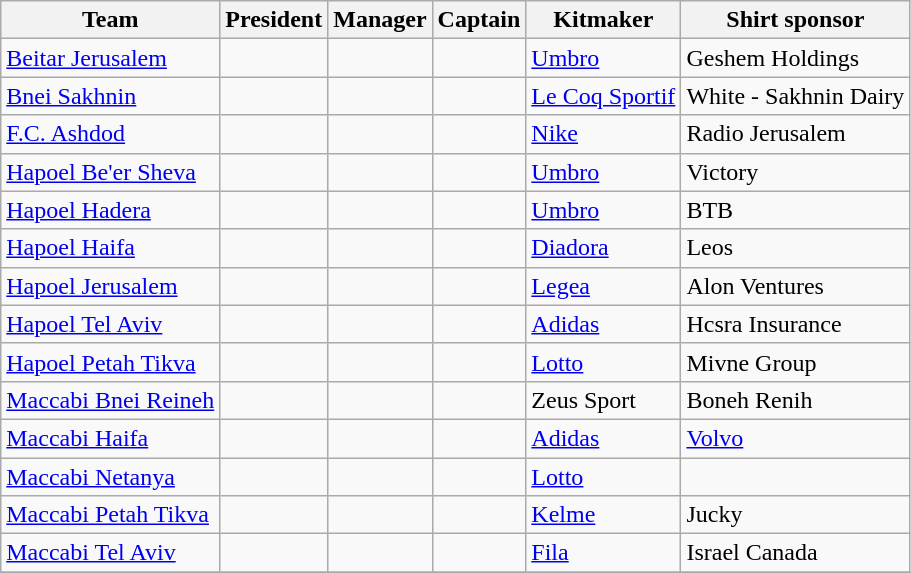<table class="wikitable sortable" style="text-align: left;">
<tr>
<th>Team</th>
<th>President</th>
<th>Manager</th>
<th>Captain</th>
<th>Kitmaker</th>
<th>Shirt sponsor</th>
</tr>
<tr>
<td><a href='#'>Beitar Jerusalem</a></td>
<td> </td>
<td> </td>
<td> </td>
<td><a href='#'>Umbro</a></td>
<td>Geshem Holdings</td>
</tr>
<tr>
<td><a href='#'>Bnei Sakhnin</a></td>
<td> </td>
<td> </td>
<td> </td>
<td><a href='#'>Le Coq Sportif</a></td>
<td>White - Sakhnin Dairy</td>
</tr>
<tr>
<td><a href='#'>F.C. Ashdod</a></td>
<td> </td>
<td> </td>
<td> </td>
<td><a href='#'>Nike</a></td>
<td>Radio Jerusalem</td>
</tr>
<tr>
<td><a href='#'>Hapoel Be'er Sheva</a></td>
<td> </td>
<td> </td>
<td> </td>
<td><a href='#'>Umbro</a></td>
<td>Victory</td>
</tr>
<tr>
<td><a href='#'>Hapoel Hadera</a></td>
<td> </td>
<td> </td>
<td> </td>
<td><a href='#'>Umbro</a></td>
<td>BTB</td>
</tr>
<tr>
<td><a href='#'>Hapoel Haifa</a></td>
<td> </td>
<td> </td>
<td> </td>
<td><a href='#'>Diadora</a></td>
<td>Leos</td>
</tr>
<tr>
<td><a href='#'>Hapoel Jerusalem</a></td>
<td> </td>
<td> </td>
<td> </td>
<td><a href='#'>Legea</a></td>
<td>Alon Ventures</td>
</tr>
<tr>
<td><a href='#'>Hapoel Tel Aviv</a></td>
<td> </td>
<td> </td>
<td> </td>
<td><a href='#'>Adidas</a></td>
<td>Hcsra Insurance</td>
</tr>
<tr>
<td><a href='#'>Hapoel Petah Tikva</a></td>
<td> </td>
<td> </td>
<td> </td>
<td><a href='#'>Lotto</a></td>
<td>Mivne Group</td>
</tr>
<tr>
<td><a href='#'>Maccabi Bnei Reineh</a></td>
<td> </td>
<td> </td>
<td> </td>
<td>Zeus Sport</td>
<td>Boneh Renih</td>
</tr>
<tr>
<td><a href='#'>Maccabi Haifa</a></td>
<td> </td>
<td> </td>
<td> </td>
<td><a href='#'>Adidas</a></td>
<td><a href='#'>Volvo</a></td>
</tr>
<tr>
<td><a href='#'>Maccabi Netanya</a></td>
<td> </td>
<td> </td>
<td> </td>
<td><a href='#'>Lotto</a></td>
<td></td>
</tr>
<tr>
<td><a href='#'>Maccabi Petah Tikva</a></td>
<td> </td>
<td> </td>
<td> </td>
<td><a href='#'>Kelme</a></td>
<td>Jucky</td>
</tr>
<tr>
<td><a href='#'>Maccabi Tel Aviv</a></td>
<td> </td>
<td> </td>
<td> </td>
<td><a href='#'>Fila</a></td>
<td>Israel Canada</td>
</tr>
<tr>
</tr>
</table>
